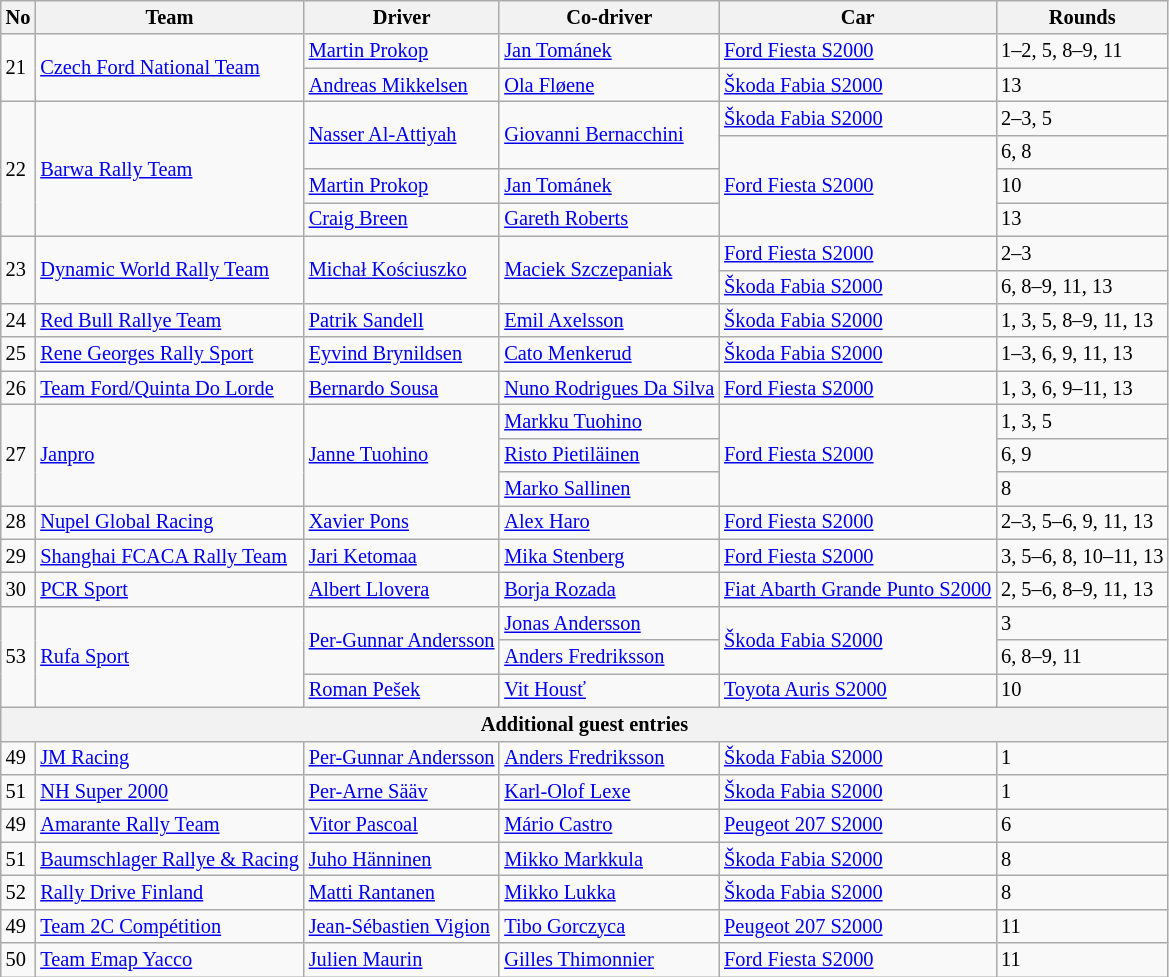<table class="wikitable" style="font-size: 85%">
<tr>
<th>No</th>
<th>Team</th>
<th>Driver</th>
<th>Co-driver</th>
<th>Car</th>
<th>Rounds</th>
</tr>
<tr>
<td rowspan=2>21</td>
<td rowspan=2> <a href='#'>Czech Ford National Team</a></td>
<td> <a href='#'>Martin Prokop</a></td>
<td> <a href='#'>Jan Tománek</a></td>
<td><a href='#'>Ford Fiesta S2000</a></td>
<td>1–2, 5, 8–9, 11</td>
</tr>
<tr>
<td> <a href='#'>Andreas Mikkelsen</a></td>
<td> <a href='#'>Ola Fløene</a></td>
<td><a href='#'>Škoda Fabia S2000</a></td>
<td>13</td>
</tr>
<tr>
<td rowspan=4>22</td>
<td rowspan=4> <a href='#'>Barwa Rally Team</a></td>
<td rowspan=2> <a href='#'>Nasser Al-Attiyah</a></td>
<td rowspan=2> <a href='#'>Giovanni Bernacchini</a></td>
<td><a href='#'>Škoda Fabia S2000</a></td>
<td>2–3, 5</td>
</tr>
<tr>
<td rowspan=3><a href='#'>Ford Fiesta S2000</a></td>
<td>6, 8</td>
</tr>
<tr>
<td> <a href='#'>Martin Prokop</a></td>
<td> <a href='#'>Jan Tománek</a></td>
<td>10</td>
</tr>
<tr>
<td> <a href='#'>Craig Breen</a></td>
<td> <a href='#'>Gareth Roberts</a></td>
<td>13</td>
</tr>
<tr>
<td rowspan=2>23</td>
<td rowspan=2> <a href='#'>Dynamic World Rally Team</a></td>
<td rowspan=2> <a href='#'>Michał Kościuszko</a></td>
<td rowspan=2> <a href='#'>Maciek Szczepaniak</a></td>
<td><a href='#'>Ford Fiesta S2000</a></td>
<td>2–3</td>
</tr>
<tr>
<td><a href='#'>Škoda Fabia S2000</a></td>
<td>6, 8–9, 11, 13</td>
</tr>
<tr>
<td>24</td>
<td> <a href='#'>Red Bull Rallye Team</a></td>
<td> <a href='#'>Patrik Sandell</a></td>
<td> <a href='#'>Emil Axelsson</a></td>
<td><a href='#'>Škoda Fabia S2000</a></td>
<td>1, 3, 5, 8–9, 11, 13</td>
</tr>
<tr>
<td>25</td>
<td> <a href='#'>Rene Georges Rally Sport</a></td>
<td> <a href='#'>Eyvind Brynildsen</a></td>
<td> <a href='#'>Cato Menkerud</a></td>
<td><a href='#'>Škoda Fabia S2000</a></td>
<td>1–3, 6, 9, 11, 13</td>
</tr>
<tr>
<td>26</td>
<td> <a href='#'>Team Ford/Quinta Do Lorde</a></td>
<td> <a href='#'>Bernardo Sousa</a></td>
<td> <a href='#'>Nuno Rodrigues Da Silva</a></td>
<td><a href='#'>Ford Fiesta S2000</a></td>
<td>1, 3, 6, 9–11, 13</td>
</tr>
<tr>
<td rowspan=3>27</td>
<td rowspan=3> <a href='#'>Janpro</a></td>
<td rowspan=3> <a href='#'>Janne Tuohino</a></td>
<td> <a href='#'>Markku Tuohino</a></td>
<td rowspan=3><a href='#'>Ford Fiesta S2000</a></td>
<td>1, 3, 5</td>
</tr>
<tr>
<td> <a href='#'>Risto Pietiläinen</a></td>
<td>6, 9</td>
</tr>
<tr>
<td> <a href='#'>Marko Sallinen</a></td>
<td>8</td>
</tr>
<tr>
<td>28</td>
<td> <a href='#'>Nupel Global Racing</a></td>
<td> <a href='#'>Xavier Pons</a></td>
<td> <a href='#'>Alex Haro</a></td>
<td><a href='#'>Ford Fiesta S2000</a></td>
<td>2–3, 5–6, 9, 11, 13</td>
</tr>
<tr>
<td>29</td>
<td> <a href='#'>Shanghai FCACA Rally Team</a></td>
<td> <a href='#'>Jari Ketomaa</a></td>
<td> <a href='#'>Mika Stenberg</a></td>
<td><a href='#'>Ford Fiesta S2000</a></td>
<td>3, 5–6, 8, 10–11, 13</td>
</tr>
<tr>
<td>30</td>
<td> <a href='#'>PCR Sport</a></td>
<td> <a href='#'>Albert Llovera</a></td>
<td> <a href='#'>Borja Rozada</a></td>
<td><a href='#'>Fiat Abarth Grande Punto S2000</a></td>
<td>2, 5–6, 8–9, 11, 13</td>
</tr>
<tr>
<td rowspan=3>53</td>
<td rowspan=3> <a href='#'>Rufa Sport</a></td>
<td rowspan=2> <a href='#'>Per-Gunnar Andersson</a></td>
<td> <a href='#'>Jonas Andersson</a></td>
<td rowspan=2><a href='#'>Škoda Fabia S2000</a></td>
<td>3</td>
</tr>
<tr>
<td> <a href='#'>Anders Fredriksson</a></td>
<td>6, 8–9, 11</td>
</tr>
<tr>
<td> <a href='#'>Roman Pešek</a></td>
<td> <a href='#'>Vit Housť</a></td>
<td><a href='#'>Toyota Auris S2000</a></td>
<td>10</td>
</tr>
<tr>
<th colspan=6>Additional guest entries </th>
</tr>
<tr>
<td>49</td>
<td> <a href='#'>JM Racing</a></td>
<td> <a href='#'>Per-Gunnar Andersson</a></td>
<td> <a href='#'>Anders Fredriksson</a></td>
<td><a href='#'>Škoda Fabia S2000</a></td>
<td>1</td>
</tr>
<tr>
<td>51</td>
<td> <a href='#'>NH Super 2000</a></td>
<td> <a href='#'>Per-Arne Sääv</a></td>
<td> <a href='#'>Karl-Olof Lexe</a></td>
<td><a href='#'>Škoda Fabia S2000</a></td>
<td>1</td>
</tr>
<tr>
<td>49</td>
<td> <a href='#'>Amarante Rally Team</a></td>
<td> <a href='#'>Vitor Pascoal</a></td>
<td> <a href='#'>Mário Castro</a></td>
<td><a href='#'>Peugeot 207 S2000</a></td>
<td>6</td>
</tr>
<tr>
<td>51</td>
<td> <a href='#'>Baumschlager Rallye & Racing</a></td>
<td> <a href='#'>Juho Hänninen</a></td>
<td> <a href='#'>Mikko Markkula</a></td>
<td><a href='#'>Škoda Fabia S2000</a></td>
<td>8</td>
</tr>
<tr>
<td>52</td>
<td> <a href='#'>Rally Drive Finland</a></td>
<td> <a href='#'>Matti Rantanen</a></td>
<td> <a href='#'>Mikko Lukka</a></td>
<td><a href='#'>Škoda Fabia S2000</a></td>
<td>8</td>
</tr>
<tr>
<td>49</td>
<td> <a href='#'>Team 2C Compétition</a></td>
<td> <a href='#'>Jean-Sébastien Vigion</a></td>
<td> <a href='#'>Tibo Gorczyca</a></td>
<td><a href='#'>Peugeot 207 S2000</a></td>
<td>11</td>
</tr>
<tr>
<td>50</td>
<td> <a href='#'>Team Emap Yacco</a></td>
<td> <a href='#'>Julien Maurin</a></td>
<td> <a href='#'>Gilles Thimonnier</a></td>
<td><a href='#'>Ford Fiesta S2000</a></td>
<td>11</td>
</tr>
</table>
